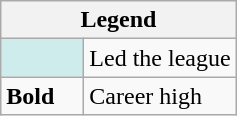<table class="wikitable">
<tr>
<th colspan="2">Legend</th>
</tr>
<tr>
<td style="background:#cfecec; width:3em;"></td>
<td>Led the league</td>
</tr>
<tr>
<td><strong>Bold</strong></td>
<td>Career high</td>
</tr>
</table>
